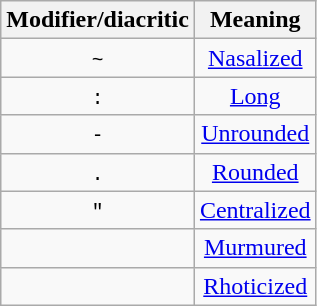<table class="wikitable" style="text-align:center;">
<tr>
<th>Modifier/diacritic</th>
<th>Meaning</th>
</tr>
<tr>
<td><code>~</code></td>
<td><a href='#'>Nasalized</a></td>
</tr>
<tr>
<td><code>:</code></td>
<td><a href='#'>Long</a></td>
</tr>
<tr>
<td><code>-</code></td>
<td><a href='#'>Unrounded</a></td>
</tr>
<tr>
<td><code>.</code></td>
<td><a href='#'>Rounded</a></td>
</tr>
<tr>
<td><code>"</code></td>
<td><a href='#'>Centralized</a></td>
</tr>
<tr>
<td><code><?></code></td>
<td><a href='#'>Murmured</a></td>
</tr>
<tr>
<td><code><r></code></td>
<td><a href='#'>Rhoticized</a></td>
</tr>
</table>
